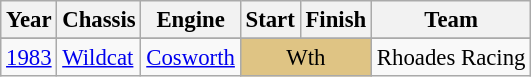<table class="wikitable" style="font-size: 95%;">
<tr>
<th>Year</th>
<th>Chassis</th>
<th>Engine</th>
<th>Start</th>
<th>Finish</th>
<th>Team</th>
</tr>
<tr>
</tr>
<tr>
<td><a href='#'>1983</a></td>
<td><a href='#'>Wildcat</a></td>
<td><a href='#'>Cosworth</a></td>
<td align=center colspan=2 style="background:#DFC484;">Wth</td>
<td>Rhoades Racing</td>
</tr>
</table>
